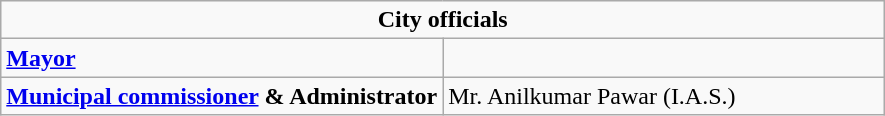<table class="wikitable">
<tr>
<td colspan="2" style="text-align:center;"><strong>City officials</strong></td>
</tr>
<tr>
<td style="width:50%;"><strong><a href='#'>Mayor</a></strong></td>
<td style="width:50%;"></td>
</tr>
<tr>
<td><strong><a href='#'>Municipal commissioner</a> & Administrator</strong></td>
<td>Mr. Anilkumar Pawar (I.A.S.)</td>
</tr>
</table>
